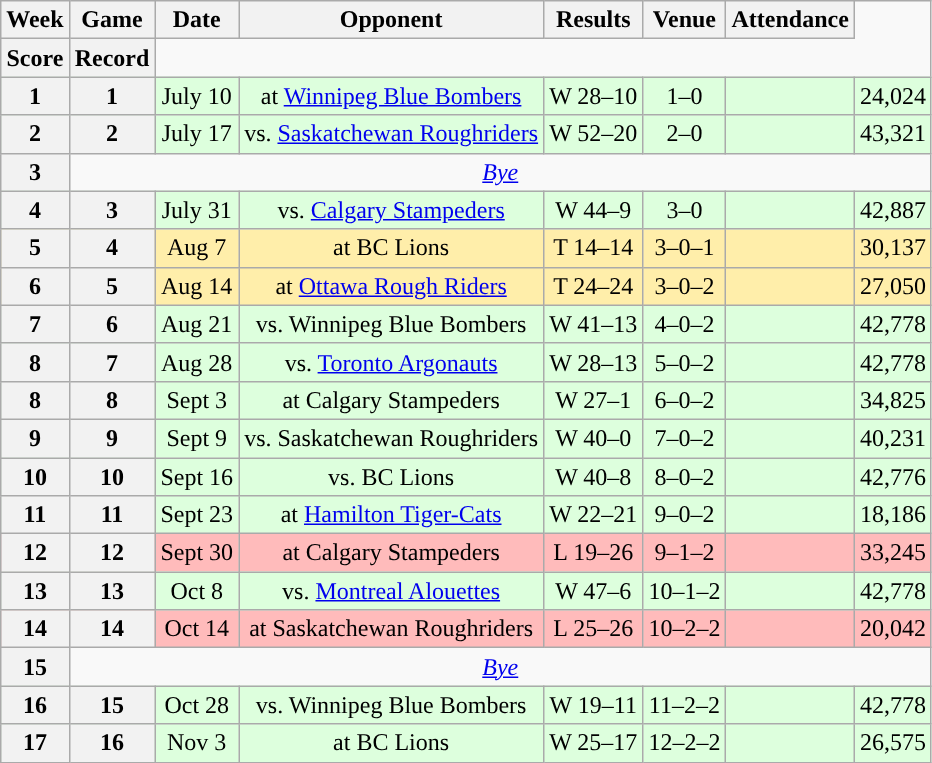<table class="wikitable" style="text-align:center">
<tr>
<th>Week</th>
<th>Game</th>
<th>Date</th>
<th>Opponent</th>
<th>Results</th>
<th>Venue</th>
<th>Attendance</th>
</tr>
<tr>
<th>Score</th>
<th>Record</th>
</tr>
<tr style="background:#ddffdd">
<th>1</th>
<th>1</th>
<td>July 10</td>
<td>at <a href='#'>Winnipeg Blue Bombers</a></td>
<td>W 28–10</td>
<td>1–0</td>
<td></td>
<td>24,024</td>
</tr>
<tr style="background:#ddffdd">
<th>2</th>
<th>2</th>
<td>July 17</td>
<td>vs. <a href='#'>Saskatchewan Roughriders</a></td>
<td>W 52–20</td>
<td>2–0</td>
<td></td>
<td>43,321</td>
</tr>
<tr>
<th>3</th>
<td colspan=7><em><a href='#'>Bye</a></em></td>
</tr>
<tr style="background:#ddffdd">
<th>4</th>
<th>3</th>
<td>July 31</td>
<td>vs. <a href='#'>Calgary Stampeders</a></td>
<td>W 44–9</td>
<td>3–0</td>
<td></td>
<td>42,887</td>
</tr>
<tr style="background:#ffeeaa">
<th>5</th>
<th>4</th>
<td>Aug 7</td>
<td>at BC Lions</td>
<td>T 14–14</td>
<td>3–0–1</td>
<td></td>
<td>30,137</td>
</tr>
<tr style="background:#ffeeaa">
<th>6</th>
<th>5</th>
<td>Aug 14</td>
<td>at <a href='#'>Ottawa Rough Riders</a></td>
<td>T 24–24</td>
<td>3–0–2</td>
<td></td>
<td>27,050</td>
</tr>
<tr style="background:#ddffdd">
<th>7</th>
<th>6</th>
<td>Aug 21</td>
<td>vs. Winnipeg Blue Bombers</td>
<td>W 41–13</td>
<td>4–0–2</td>
<td></td>
<td>42,778</td>
</tr>
<tr style="background:#ddffdd">
<th>8</th>
<th>7</th>
<td>Aug 28</td>
<td>vs. <a href='#'>Toronto Argonauts</a></td>
<td>W 28–13</td>
<td>5–0–2</td>
<td></td>
<td>42,778</td>
</tr>
<tr style="background:#ddffdd">
<th>8</th>
<th>8</th>
<td>Sept 3</td>
<td>at Calgary Stampeders</td>
<td>W 27–1</td>
<td>6–0–2</td>
<td></td>
<td>34,825</td>
</tr>
<tr style="background:#ddffdd">
<th>9</th>
<th>9</th>
<td>Sept 9</td>
<td>vs. Saskatchewan Roughriders</td>
<td>W 40–0</td>
<td>7–0–2</td>
<td></td>
<td>40,231</td>
</tr>
<tr style="background:#ddffdd">
<th>10</th>
<th>10</th>
<td>Sept 16</td>
<td>vs. BC Lions</td>
<td>W 40–8</td>
<td>8–0–2</td>
<td></td>
<td>42,776</td>
</tr>
<tr style="background:#ddffdd">
<th>11</th>
<th>11</th>
<td>Sept 23</td>
<td>at <a href='#'>Hamilton Tiger-Cats</a></td>
<td>W 22–21</td>
<td>9–0–2</td>
<td></td>
<td>18,186</td>
</tr>
<tr style="background:#ffbbbb">
<th>12</th>
<th>12</th>
<td>Sept 30</td>
<td>at Calgary Stampeders</td>
<td>L 19–26</td>
<td>9–1–2</td>
<td></td>
<td>33,245</td>
</tr>
<tr style="background:#ddffdd">
<th>13</th>
<th>13</th>
<td>Oct 8</td>
<td>vs. <a href='#'>Montreal Alouettes</a></td>
<td>W 47–6</td>
<td>10–1–2</td>
<td></td>
<td>42,778</td>
</tr>
<tr style="background:#ffbbbb">
<th>14</th>
<th>14</th>
<td>Oct 14</td>
<td>at Saskatchewan Roughriders</td>
<td>L 25–26</td>
<td>10–2–2</td>
<td></td>
<td>20,042</td>
</tr>
<tr>
<th>15</th>
<td colspan=7><em><a href='#'>Bye</a></em></td>
</tr>
<tr style="background:#ddffdd">
<th>16</th>
<th>15</th>
<td>Oct 28</td>
<td>vs. Winnipeg Blue Bombers</td>
<td>W 19–11</td>
<td>11–2–2</td>
<td></td>
<td>42,778</td>
</tr>
<tr style="background:#ddffdd">
<th>17</th>
<th>16</th>
<td>Nov 3</td>
<td>at BC Lions</td>
<td>W 25–17</td>
<td>12–2–2</td>
<td></td>
<td>26,575</td>
</tr>
</table>
